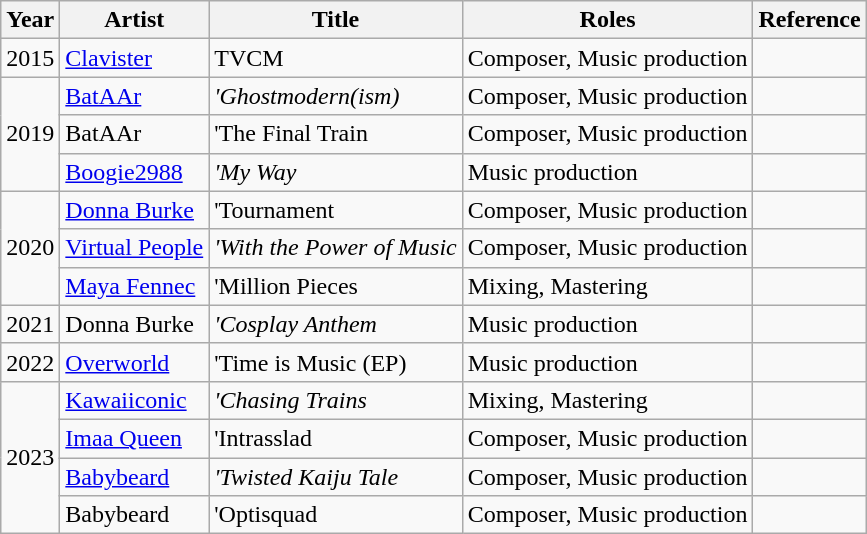<table class="wikitable sortable">
<tr>
<th style="background-color:#f2f2f2;">Year</th>
<th style="background-color:#f2f2f2;">Artist</th>
<th style="background-color:#f2f2f2;">Title</th>
<th style="background-color:#f2f2f2;">Roles</th>
<th style="background-color:#f2f2f2;">Reference</th>
</tr>
<tr>
<td>2015</td>
<td><a href='#'>Clavister</a></td>
<td>TVCM</td>
<td>Composer, Music production</td>
<td></td>
</tr>
<tr>
<td rowspan="3">2019</td>
<td><a href='#'>BatAAr</a></td>
<td><em>'Ghostmodern(ism)<strong></td>
<td>Composer, Music production</td>
<td></td>
</tr>
<tr>
<td>BatAAr</td>
<td></em>'The Final Train</strong></td>
<td>Composer, Music production</td>
<td></td>
</tr>
<tr>
<td><a href='#'>Boogie2988</a></td>
<td><em>'My Way<strong></td>
<td>Music production</td>
<td></td>
</tr>
<tr>
<td rowspan="3">2020</td>
<td><a href='#'>Donna Burke</a></td>
<td></em>'Tournament</strong></td>
<td>Composer, Music production</td>
<td></td>
</tr>
<tr>
<td><a href='#'>Virtual People</a></td>
<td><em>'With the Power of Music<strong></td>
<td>Composer, Music production</td>
<td></td>
</tr>
<tr>
<td><a href='#'>Maya Fennec</a></td>
<td></em>'Million Pieces</strong></td>
<td>Mixing, Mastering</td>
<td></td>
</tr>
<tr>
<td>2021</td>
<td>Donna Burke</td>
<td><em>'Cosplay Anthem<strong></td>
<td>Music production</td>
<td></td>
</tr>
<tr>
<td>2022</td>
<td><a href='#'>Overworld</a></td>
<td></em>'Time is Music</strong> (EP)</td>
<td>Music production</td>
<td></td>
</tr>
<tr>
<td rowspan="4">2023</td>
<td><a href='#'>Kawaiiconic</a></td>
<td><em>'Chasing Trains<strong></td>
<td>Mixing, Mastering</td>
<td></td>
</tr>
<tr>
<td><a href='#'>Imaa Queen</a></td>
<td></em>'Intrasslad</strong></td>
<td>Composer, Music production</td>
<td></td>
</tr>
<tr>
<td><a href='#'>Babybeard</a></td>
<td><em>'Twisted Kaiju Tale<strong></td>
<td>Composer, Music production</td>
<td></td>
</tr>
<tr>
<td>Babybeard</td>
<td></em>'Optisquad</strong></td>
<td>Composer, Music production</td>
<td></td>
</tr>
</table>
